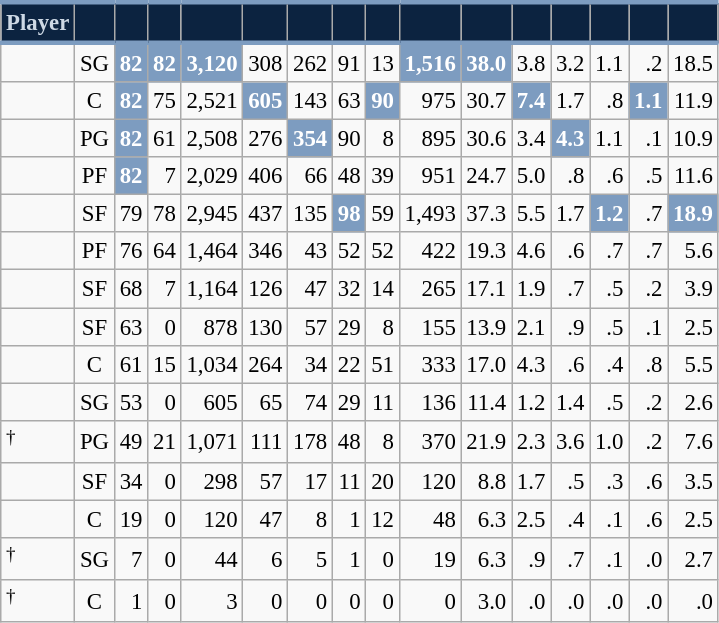<table class="wikitable sortable" style="font-size: 95%; text-align:right;">
<tr>
<th style="background:#0C2340; color:#CED9E5; border-top:#7D9CC0 3px solid; border-bottom:#7D9CC0 3px solid;">Player</th>
<th style="background:#0C2340; color:#CED9E5; border-top:#7D9CC0 3px solid; border-bottom:#7D9CC0 3px solid;"></th>
<th style="background:#0C2340; color:#CED9E5; border-top:#7D9CC0 3px solid; border-bottom:#7D9CC0 3px solid;"></th>
<th style="background:#0C2340; color:#CED9E5; border-top:#7D9CC0 3px solid; border-bottom:#7D9CC0 3px solid;"></th>
<th style="background:#0C2340; color:#CED9E5; border-top:#7D9CC0 3px solid; border-bottom:#7D9CC0 3px solid;"></th>
<th style="background:#0C2340; color:#CED9E5; border-top:#7D9CC0 3px solid; border-bottom:#7D9CC0 3px solid;"></th>
<th style="background:#0C2340; color:#CED9E5; border-top:#7D9CC0 3px solid; border-bottom:#7D9CC0 3px solid;"></th>
<th style="background:#0C2340; color:#CED9E5; border-top:#7D9CC0 3px solid; border-bottom:#7D9CC0 3px solid;"></th>
<th style="background:#0C2340; color:#CED9E5; border-top:#7D9CC0 3px solid; border-bottom:#7D9CC0 3px solid;"></th>
<th style="background:#0C2340; color:#CED9E5; border-top:#7D9CC0 3px solid; border-bottom:#7D9CC0 3px solid;"></th>
<th style="background:#0C2340; color:#CED9E5; border-top:#7D9CC0 3px solid; border-bottom:#7D9CC0 3px solid;"></th>
<th style="background:#0C2340; color:#CED9E5; border-top:#7D9CC0 3px solid; border-bottom:#7D9CC0 3px solid;"></th>
<th style="background:#0C2340; color:#CED9E5; border-top:#7D9CC0 3px solid; border-bottom:#7D9CC0 3px solid;"></th>
<th style="background:#0C2340; color:#CED9E5; border-top:#7D9CC0 3px solid; border-bottom:#7D9CC0 3px solid;"></th>
<th style="background:#0C2340; color:#CED9E5; border-top:#7D9CC0 3px solid; border-bottom:#7D9CC0 3px solid;"></th>
<th style="background:#0C2340; color:#CED9E5; border-top:#7D9CC0 3px solid; border-bottom:#7D9CC0 3px solid;"></th>
</tr>
<tr>
<td style="text-align:left;"></td>
<td style="text-align:center;">SG</td>
<td style="background:#7D9CC0; color:#FFFFFF;"><strong>82</strong></td>
<td style="background:#7D9CC0; color:#FFFFFF;"><strong>82</strong></td>
<td style="background:#7D9CC0; color:#FFFFFF;"><strong>3,120</strong></td>
<td>308</td>
<td>262</td>
<td>91</td>
<td>13</td>
<td style="background:#7D9CC0; color:#FFFFFF;"><strong>1,516</strong></td>
<td style="background:#7D9CC0; color:#FFFFFF;"><strong>38.0</strong></td>
<td>3.8</td>
<td>3.2</td>
<td>1.1</td>
<td>.2</td>
<td>18.5</td>
</tr>
<tr>
<td style="text-align:left;"></td>
<td style="text-align:center;">C</td>
<td style="background:#7D9CC0; color:#FFFFFF;"><strong>82</strong></td>
<td>75</td>
<td>2,521</td>
<td style="background:#7D9CC0; color:#FFFFFF;"><strong>605</strong></td>
<td>143</td>
<td>63</td>
<td style="background:#7D9CC0; color:#FFFFFF;"><strong>90</strong></td>
<td>975</td>
<td>30.7</td>
<td style="background:#7D9CC0; color:#FFFFFF;"><strong>7.4</strong></td>
<td>1.7</td>
<td>.8</td>
<td style="background:#7D9CC0; color:#FFFFFF;"><strong>1.1</strong></td>
<td>11.9</td>
</tr>
<tr>
<td style="text-align:left;"></td>
<td style="text-align:center;">PG</td>
<td style="background:#7D9CC0; color:#FFFFFF;"><strong>82</strong></td>
<td>61</td>
<td>2,508</td>
<td>276</td>
<td style="background:#7D9CC0; color:#FFFFFF;"><strong>354</strong></td>
<td>90</td>
<td>8</td>
<td>895</td>
<td>30.6</td>
<td>3.4</td>
<td style="background:#7D9CC0; color:#FFFFFF;"><strong>4.3</strong></td>
<td>1.1</td>
<td>.1</td>
<td>10.9</td>
</tr>
<tr>
<td style="text-align:left;"></td>
<td style="text-align:center;">PF</td>
<td style="background:#7D9CC0; color:#FFFFFF;"><strong>82</strong></td>
<td>7</td>
<td>2,029</td>
<td>406</td>
<td>66</td>
<td>48</td>
<td>39</td>
<td>951</td>
<td>24.7</td>
<td>5.0</td>
<td>.8</td>
<td>.6</td>
<td>.5</td>
<td>11.6</td>
</tr>
<tr>
<td style="text-align:left;"></td>
<td style="text-align:center;">SF</td>
<td>79</td>
<td>78</td>
<td>2,945</td>
<td>437</td>
<td>135</td>
<td style="background:#7D9CC0; color:#FFFFFF;"><strong>98</strong></td>
<td>59</td>
<td>1,493</td>
<td>37.3</td>
<td>5.5</td>
<td>1.7</td>
<td style="background:#7D9CC0; color:#FFFFFF;"><strong>1.2</strong></td>
<td>.7</td>
<td style="background:#7D9CC0; color:#FFFFFF;"><strong>18.9</strong></td>
</tr>
<tr>
<td style="text-align:left;"></td>
<td style="text-align:center;">PF</td>
<td>76</td>
<td>64</td>
<td>1,464</td>
<td>346</td>
<td>43</td>
<td>52</td>
<td>52</td>
<td>422</td>
<td>19.3</td>
<td>4.6</td>
<td>.6</td>
<td>.7</td>
<td>.7</td>
<td>5.6</td>
</tr>
<tr>
<td style="text-align:left;"></td>
<td style="text-align:center;">SF</td>
<td>68</td>
<td>7</td>
<td>1,164</td>
<td>126</td>
<td>47</td>
<td>32</td>
<td>14</td>
<td>265</td>
<td>17.1</td>
<td>1.9</td>
<td>.7</td>
<td>.5</td>
<td>.2</td>
<td>3.9</td>
</tr>
<tr>
<td style="text-align:left;"></td>
<td style="text-align:center;">SF</td>
<td>63</td>
<td>0</td>
<td>878</td>
<td>130</td>
<td>57</td>
<td>29</td>
<td>8</td>
<td>155</td>
<td>13.9</td>
<td>2.1</td>
<td>.9</td>
<td>.5</td>
<td>.1</td>
<td>2.5</td>
</tr>
<tr>
<td style="text-align:left;"></td>
<td style="text-align:center;">C</td>
<td>61</td>
<td>15</td>
<td>1,034</td>
<td>264</td>
<td>34</td>
<td>22</td>
<td>51</td>
<td>333</td>
<td>17.0</td>
<td>4.3</td>
<td>.6</td>
<td>.4</td>
<td>.8</td>
<td>5.5</td>
</tr>
<tr>
<td style="text-align:left;"></td>
<td style="text-align:center;">SG</td>
<td>53</td>
<td>0</td>
<td>605</td>
<td>65</td>
<td>74</td>
<td>29</td>
<td>11</td>
<td>136</td>
<td>11.4</td>
<td>1.2</td>
<td>1.4</td>
<td>.5</td>
<td>.2</td>
<td>2.6</td>
</tr>
<tr>
<td style="text-align:left;"><sup>†</sup></td>
<td style="text-align:center;">PG</td>
<td>49</td>
<td>21</td>
<td>1,071</td>
<td>111</td>
<td>178</td>
<td>48</td>
<td>8</td>
<td>370</td>
<td>21.9</td>
<td>2.3</td>
<td>3.6</td>
<td>1.0</td>
<td>.2</td>
<td>7.6</td>
</tr>
<tr>
<td style="text-align:left;"></td>
<td style="text-align:center;">SF</td>
<td>34</td>
<td>0</td>
<td>298</td>
<td>57</td>
<td>17</td>
<td>11</td>
<td>20</td>
<td>120</td>
<td>8.8</td>
<td>1.7</td>
<td>.5</td>
<td>.3</td>
<td>.6</td>
<td>3.5</td>
</tr>
<tr>
<td style="text-align:left;"></td>
<td style="text-align:center;">C</td>
<td>19</td>
<td>0</td>
<td>120</td>
<td>47</td>
<td>8</td>
<td>1</td>
<td>12</td>
<td>48</td>
<td>6.3</td>
<td>2.5</td>
<td>.4</td>
<td>.1</td>
<td>.6</td>
<td>2.5</td>
</tr>
<tr>
<td style="text-align:left;"><sup>†</sup></td>
<td style="text-align:center;">SG</td>
<td>7</td>
<td>0</td>
<td>44</td>
<td>6</td>
<td>5</td>
<td>1</td>
<td>0</td>
<td>19</td>
<td>6.3</td>
<td>.9</td>
<td>.7</td>
<td>.1</td>
<td>.0</td>
<td>2.7</td>
</tr>
<tr>
<td style="text-align:left;"><sup>†</sup></td>
<td style="text-align:center;">C</td>
<td>1</td>
<td>0</td>
<td>3</td>
<td>0</td>
<td>0</td>
<td>0</td>
<td>0</td>
<td>0</td>
<td>3.0</td>
<td>.0</td>
<td>.0</td>
<td>.0</td>
<td>.0</td>
<td>.0</td>
</tr>
</table>
